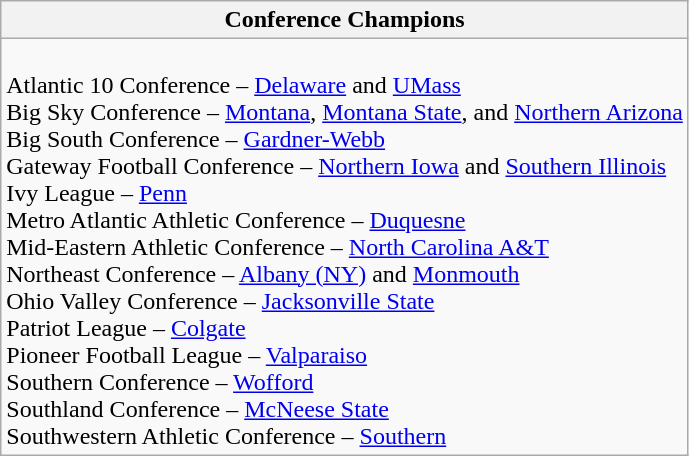<table class="wikitable">
<tr>
<th>Conference Champions</th>
</tr>
<tr>
<td><br>Atlantic 10 Conference – <a href='#'>Delaware</a> and <a href='#'>UMass</a><br>
Big Sky Conference – <a href='#'>Montana</a>, <a href='#'>Montana State</a>, and <a href='#'>Northern Arizona</a><br> 
Big South Conference – <a href='#'>Gardner-Webb</a><br>
Gateway Football Conference – <a href='#'>Northern Iowa</a> and <a href='#'>Southern Illinois</a><br>
Ivy League – <a href='#'>Penn</a><br>
Metro Atlantic Athletic Conference – <a href='#'>Duquesne</a><br>
Mid-Eastern Athletic Conference – <a href='#'>North Carolina A&T</a><br>
Northeast Conference – <a href='#'>Albany (NY)</a> and <a href='#'>Monmouth</a><br>
Ohio Valley Conference – <a href='#'>Jacksonville State</a><br>
Patriot League – <a href='#'>Colgate</a><br>
Pioneer Football League – <a href='#'>Valparaiso</a><br>
Southern Conference – <a href='#'>Wofford</a><br>
Southland Conference – <a href='#'>McNeese State</a><br>
Southwestern Athletic Conference – <a href='#'>Southern</a></td>
</tr>
</table>
